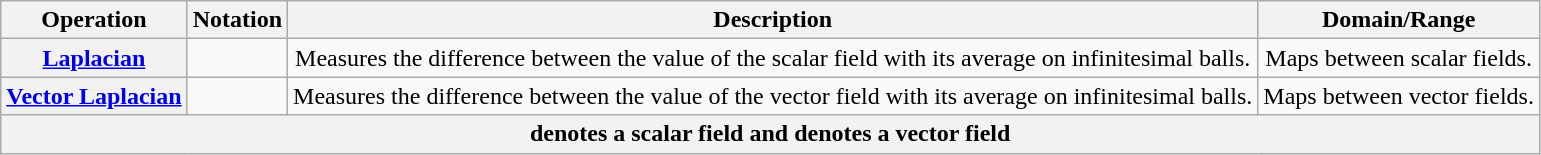<table class="wikitable" style="text-align:center">
<tr>
<th scope="col">Operation</th>
<th scope="col">Notation</th>
<th scope="col">Description</th>
<th scope="col">Domain/Range</th>
</tr>
<tr>
<th scope="row"><a href='#'>Laplacian</a></th>
<td></td>
<td>Measures the difference between the value of the scalar field with its average on infinitesimal balls.</td>
<td>Maps between scalar fields.</td>
</tr>
<tr>
<th scope="row"><a href='#'>Vector Laplacian</a></th>
<td></td>
<td>Measures the difference between the value of the vector field with its average on infinitesimal balls.</td>
<td>Maps between vector fields.</td>
</tr>
<tr>
<th scope="row" colspan=4> denotes a scalar field and  denotes a vector field</th>
</tr>
</table>
